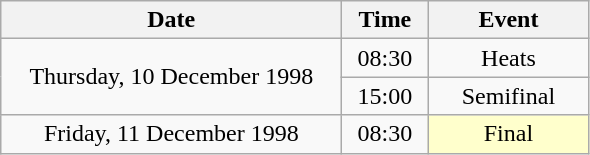<table class = "wikitable" style="text-align:center;">
<tr>
<th width=220>Date</th>
<th width=50>Time</th>
<th width=100>Event</th>
</tr>
<tr>
<td rowspan=2>Thursday, 10 December 1998</td>
<td>08:30</td>
<td>Heats</td>
</tr>
<tr>
<td>15:00</td>
<td>Semifinal</td>
</tr>
<tr>
<td>Friday, 11 December 1998</td>
<td>08:30</td>
<td bgcolor=ffffcc>Final</td>
</tr>
</table>
